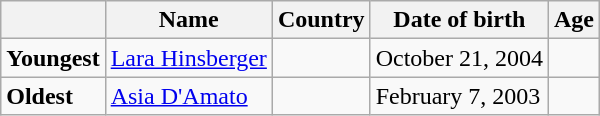<table class="wikitable">
<tr>
<th></th>
<th><strong>Name</strong></th>
<th><strong>Country</strong></th>
<th><strong>Date of birth</strong></th>
<th><strong>Age</strong></th>
</tr>
<tr>
<td><strong>Youngest</strong></td>
<td><a href='#'>Lara Hinsberger</a></td>
<td></td>
<td>October 21, 2004</td>
<td></td>
</tr>
<tr>
<td><strong>Oldest</strong></td>
<td><a href='#'>Asia D'Amato</a></td>
<td></td>
<td>February 7, 2003</td>
<td></td>
</tr>
</table>
